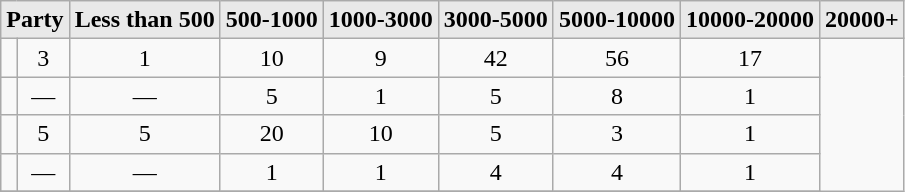<table class="wikitable">
<tr>
<th style="background-color:#E9E9E9" colspan="2">Party</th>
<th style="background-color:#E9E9E9" align=left valign=top>Less than 500</th>
<th style="background-color:#E9E9E9" align=right>500-1000</th>
<th style="background-color:#E9E9E9" align=right>1000-3000</th>
<th style="background-color:#E9E9E9" align=right>3000-5000</th>
<th style="background-color:#E9E9E9" align=right>5000-10000</th>
<th style="background-color:#E9E9E9" align=right>10000-20000</th>
<th style="background-color:#E9E9E9" align=right>20000+</th>
</tr>
<tr align=center>
<td></td>
<td>3</td>
<td>1</td>
<td>10</td>
<td>9</td>
<td>42</td>
<td>56</td>
<td>17</td>
</tr>
<tr align=center>
<td></td>
<td>—</td>
<td>—</td>
<td>5</td>
<td>1</td>
<td>5</td>
<td>8</td>
<td>1</td>
</tr>
<tr align=center>
<td></td>
<td>5</td>
<td>5</td>
<td>20</td>
<td>10</td>
<td>5</td>
<td>3</td>
<td>1</td>
</tr>
<tr align=center>
<td></td>
<td>—</td>
<td>—</td>
<td>1</td>
<td>1</td>
<td>4</td>
<td>4</td>
<td>1</td>
</tr>
<tr>
</tr>
</table>
